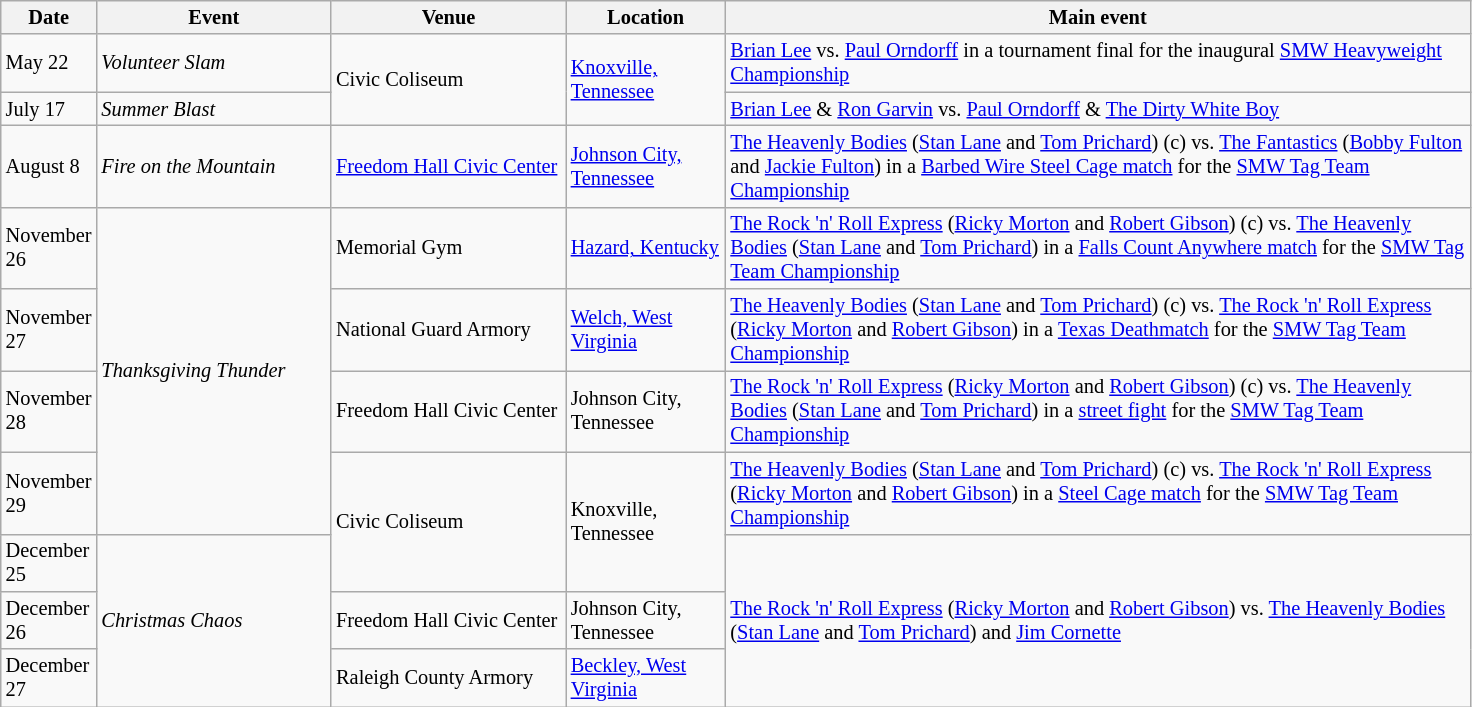<table class="sortable wikitable succession-box" style="font-size:85%;">
<tr>
<th scope="col" width="10">Date</th>
<th scope="col" width="150">Event</th>
<th scope="col" width="150">Venue</th>
<th scope="col" width="100">Location</th>
<th scope="col" width="490">Main event</th>
</tr>
<tr>
<td>May 22</td>
<td><em>Volunteer Slam</em></td>
<td rowspan=2>Civic Coliseum</td>
<td rowspan=2><a href='#'>Knoxville, Tennessee</a></td>
<td><a href='#'>Brian Lee</a> vs. <a href='#'>Paul Orndorff</a> in a tournament final for the inaugural <a href='#'>SMW Heavyweight Championship</a></td>
</tr>
<tr>
<td>July 17</td>
<td><em>Summer Blast</em></td>
<td><a href='#'>Brian Lee</a> & <a href='#'>Ron Garvin</a> vs. <a href='#'>Paul Orndorff</a> & <a href='#'>The Dirty White Boy</a></td>
</tr>
<tr>
<td>August 8</td>
<td><em>Fire on the Mountain</em></td>
<td><a href='#'>Freedom Hall Civic Center</a></td>
<td><a href='#'>Johnson City, Tennessee</a></td>
<td><a href='#'>The Heavenly Bodies</a> (<a href='#'>Stan Lane</a> and <a href='#'>Tom Prichard</a>) (c) vs. <a href='#'>The Fantastics</a> (<a href='#'>Bobby Fulton</a> and <a href='#'>Jackie Fulton</a>) in a <a href='#'>Barbed Wire Steel Cage match</a> for the <a href='#'>SMW Tag Team Championship</a></td>
</tr>
<tr>
<td>November 26</td>
<td rowspan=4><em>Thanksgiving Thunder</em></td>
<td>Memorial Gym</td>
<td><a href='#'>Hazard, Kentucky</a></td>
<td><a href='#'>The Rock 'n' Roll Express</a> (<a href='#'>Ricky Morton</a> and <a href='#'>Robert Gibson</a>) (c) vs. <a href='#'>The Heavenly Bodies</a> (<a href='#'>Stan Lane</a> and <a href='#'>Tom Prichard</a>) in a <a href='#'>Falls Count Anywhere match</a> for the <a href='#'>SMW Tag Team Championship</a></td>
</tr>
<tr>
<td>November 27</td>
<td>National Guard Armory</td>
<td><a href='#'>Welch, West Virginia</a></td>
<td><a href='#'>The Heavenly Bodies</a> (<a href='#'>Stan Lane</a> and <a href='#'>Tom Prichard</a>) (c) vs. <a href='#'>The Rock 'n' Roll Express</a> (<a href='#'>Ricky Morton</a> and <a href='#'>Robert Gibson</a>) in a <a href='#'>Texas Deathmatch</a> for the <a href='#'>SMW Tag Team Championship</a></td>
</tr>
<tr>
<td>November 28</td>
<td>Freedom Hall Civic Center</td>
<td>Johnson City, Tennessee</td>
<td><a href='#'>The Rock 'n' Roll Express</a> (<a href='#'>Ricky Morton</a> and <a href='#'>Robert Gibson</a>) (c) vs. <a href='#'>The Heavenly Bodies</a> (<a href='#'>Stan Lane</a> and <a href='#'>Tom Prichard</a>) in a <a href='#'>street fight</a> for the <a href='#'>SMW Tag Team Championship</a></td>
</tr>
<tr>
<td>November 29</td>
<td rowspan=2>Civic Coliseum</td>
<td rowspan=2>Knoxville, Tennessee</td>
<td><a href='#'>The Heavenly Bodies</a> (<a href='#'>Stan Lane</a> and <a href='#'>Tom Prichard</a>) (c) vs. <a href='#'>The Rock 'n' Roll Express</a> (<a href='#'>Ricky Morton</a> and <a href='#'>Robert Gibson</a>) in a <a href='#'>Steel Cage match</a> for the <a href='#'>SMW Tag Team Championship</a></td>
</tr>
<tr>
<td>December 25</td>
<td rowspan=3><em>Christmas Chaos</em></td>
<td rowspan=3><a href='#'>The Rock 'n' Roll Express</a> (<a href='#'>Ricky Morton</a> and <a href='#'>Robert Gibson</a>) vs. <a href='#'>The Heavenly Bodies</a> (<a href='#'>Stan Lane</a> and <a href='#'>Tom Prichard</a>) and <a href='#'>Jim Cornette</a></td>
</tr>
<tr>
<td>December 26</td>
<td>Freedom Hall Civic Center</td>
<td>Johnson City, Tennessee</td>
</tr>
<tr>
<td>December 27</td>
<td>Raleigh County Armory</td>
<td><a href='#'>Beckley, West Virginia</a></td>
</tr>
</table>
